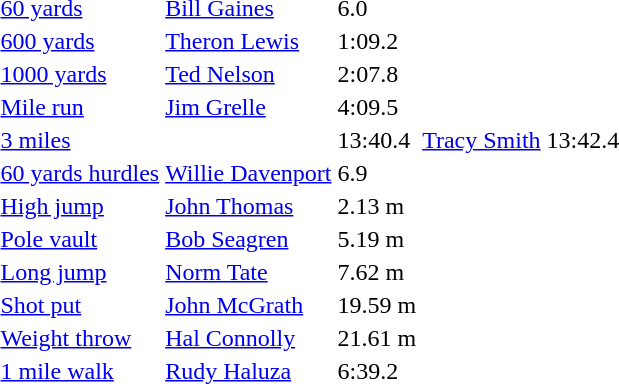<table>
<tr>
<td><a href='#'>60 yards</a></td>
<td><a href='#'>Bill Gaines</a></td>
<td>6.0</td>
<td></td>
<td></td>
<td></td>
<td></td>
</tr>
<tr>
<td><a href='#'>600 yards</a></td>
<td><a href='#'>Theron Lewis</a></td>
<td>1:09.2</td>
<td></td>
<td></td>
<td></td>
<td></td>
</tr>
<tr>
<td><a href='#'>1000 yards</a></td>
<td><a href='#'>Ted Nelson</a></td>
<td>2:07.8</td>
<td></td>
<td></td>
<td></td>
<td></td>
</tr>
<tr>
<td><a href='#'>Mile run</a></td>
<td><a href='#'>Jim Grelle</a></td>
<td>4:09.5</td>
<td></td>
<td></td>
<td></td>
<td></td>
</tr>
<tr>
<td><a href='#'>3 miles</a></td>
<td></td>
<td>13:40.4</td>
<td><a href='#'>Tracy Smith</a></td>
<td>13:42.4</td>
<td></td>
<td></td>
</tr>
<tr>
<td><a href='#'>60 yards hurdles</a></td>
<td><a href='#'>Willie Davenport</a></td>
<td>6.9</td>
<td></td>
<td></td>
<td></td>
<td></td>
</tr>
<tr>
<td><a href='#'>High jump</a></td>
<td><a href='#'>John Thomas</a></td>
<td>2.13 m</td>
<td></td>
<td></td>
<td></td>
<td></td>
</tr>
<tr>
<td><a href='#'>Pole vault</a></td>
<td><a href='#'>Bob Seagren</a></td>
<td>5.19 m</td>
<td></td>
<td></td>
<td></td>
<td></td>
</tr>
<tr>
<td><a href='#'>Long jump</a></td>
<td><a href='#'>Norm Tate</a></td>
<td>7.62 m</td>
<td></td>
<td></td>
<td></td>
<td></td>
</tr>
<tr>
<td><a href='#'>Shot put</a></td>
<td><a href='#'>John McGrath</a></td>
<td>19.59 m</td>
<td></td>
<td></td>
<td></td>
<td></td>
</tr>
<tr>
<td><a href='#'>Weight throw</a></td>
<td><a href='#'>Hal Connolly</a></td>
<td>21.61 m</td>
<td></td>
<td></td>
<td></td>
<td></td>
</tr>
<tr>
<td><a href='#'>1 mile walk</a></td>
<td><a href='#'>Rudy Haluza</a></td>
<td>6:39.2</td>
<td></td>
<td></td>
<td></td>
<td></td>
</tr>
</table>
